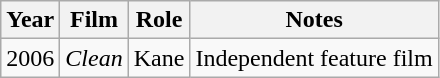<table class="wikitable">
<tr>
<th>Year</th>
<th>Film</th>
<th>Role</th>
<th>Notes</th>
</tr>
<tr>
<td>2006</td>
<td><em>Clean</em></td>
<td>Kane</td>
<td>Independent feature film</td>
</tr>
</table>
